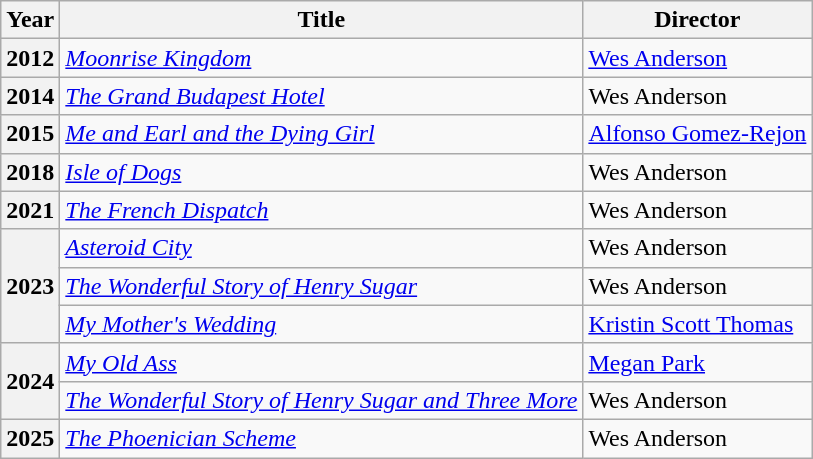<table class="wikitable sortable">
<tr>
<th>Year</th>
<th>Title</th>
<th>Director</th>
</tr>
<tr>
<th>2012</th>
<td><em><a href='#'>Moonrise Kingdom</a></em></td>
<td><a href='#'>Wes Anderson</a></td>
</tr>
<tr>
<th>2014</th>
<td><em><a href='#'>The Grand Budapest Hotel</a></em></td>
<td>Wes Anderson</td>
</tr>
<tr>
<th>2015</th>
<td><em><a href='#'>Me and Earl and the Dying Girl</a></em></td>
<td><a href='#'>Alfonso Gomez-Rejon</a></td>
</tr>
<tr>
<th>2018</th>
<td><em><a href='#'>Isle of Dogs</a></em></td>
<td>Wes Anderson</td>
</tr>
<tr>
<th>2021</th>
<td><em><a href='#'>The French Dispatch</a></em></td>
<td>Wes Anderson</td>
</tr>
<tr>
<th rowspan="3">2023</th>
<td><em><a href='#'>Asteroid City</a></em></td>
<td>Wes Anderson</td>
</tr>
<tr>
<td><em><a href='#'>The Wonderful Story of Henry Sugar</a></em></td>
<td>Wes Anderson</td>
</tr>
<tr>
<td><em><a href='#'>My Mother's Wedding</a></em></td>
<td><a href='#'>Kristin Scott Thomas</a></td>
</tr>
<tr>
<th rowspan="2">2024</th>
<td><em><a href='#'>My Old Ass</a></em></td>
<td><a href='#'>Megan Park</a></td>
</tr>
<tr>
<td><em><a href='#'>The Wonderful Story of Henry Sugar and Three More</a></em></td>
<td>Wes Anderson</td>
</tr>
<tr>
<th>2025</th>
<td><em><a href='#'>The Phoenician Scheme</a></em></td>
<td>Wes Anderson</td>
</tr>
</table>
